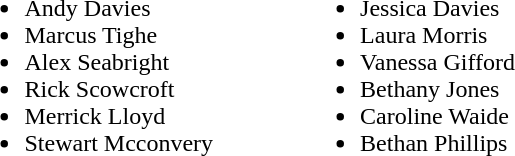<table>
<tr>
<td valign="top"><br><ul><li>Andy Davies</li><li>Marcus Tighe</li><li>Alex Seabright</li><li>Rick Scowcroft</li><li>Merrick Lloyd</li><li>Stewart Mcconvery</li></ul></td>
<td width="50"> </td>
<td valign="top"><br><ul><li>Jessica Davies</li><li>Laura Morris</li><li>Vanessa Gifford</li><li>Bethany Jones</li><li>Caroline Waide</li><li>Bethan Phillips</li></ul></td>
<td width="50"> </td>
</tr>
</table>
